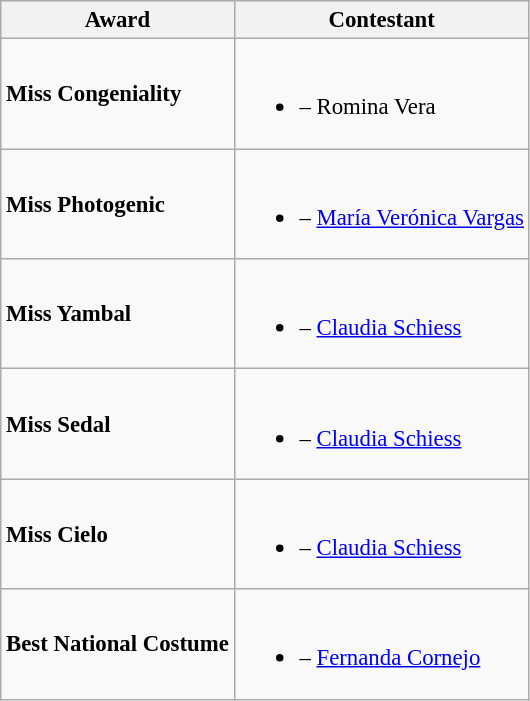<table class="wikitable sortable" style="font-size: 95%;">
<tr>
<th>Award</th>
<th>Contestant</th>
</tr>
<tr>
<td><strong>Miss Congeniality</strong></td>
<td><br><ul><li> – Romina Vera</li></ul></td>
</tr>
<tr>
<td><strong>Miss Photogenic</strong></td>
<td><br><ul><li> – <a href='#'>María Verónica Vargas</a></li></ul></td>
</tr>
<tr>
<td><strong>Miss Yambal</strong></td>
<td><br><ul><li> – <a href='#'>Claudia Schiess</a></li></ul></td>
</tr>
<tr>
<td><strong>Miss Sedal</strong></td>
<td><br><ul><li> – <a href='#'>Claudia Schiess</a></li></ul></td>
</tr>
<tr>
<td><strong>Miss Cielo</strong></td>
<td><br><ul><li> – <a href='#'>Claudia Schiess</a></li></ul></td>
</tr>
<tr>
<td><strong>Best National Costume</strong></td>
<td><br><ul><li> – <a href='#'>Fernanda Cornejo</a></li></ul></td>
</tr>
</table>
